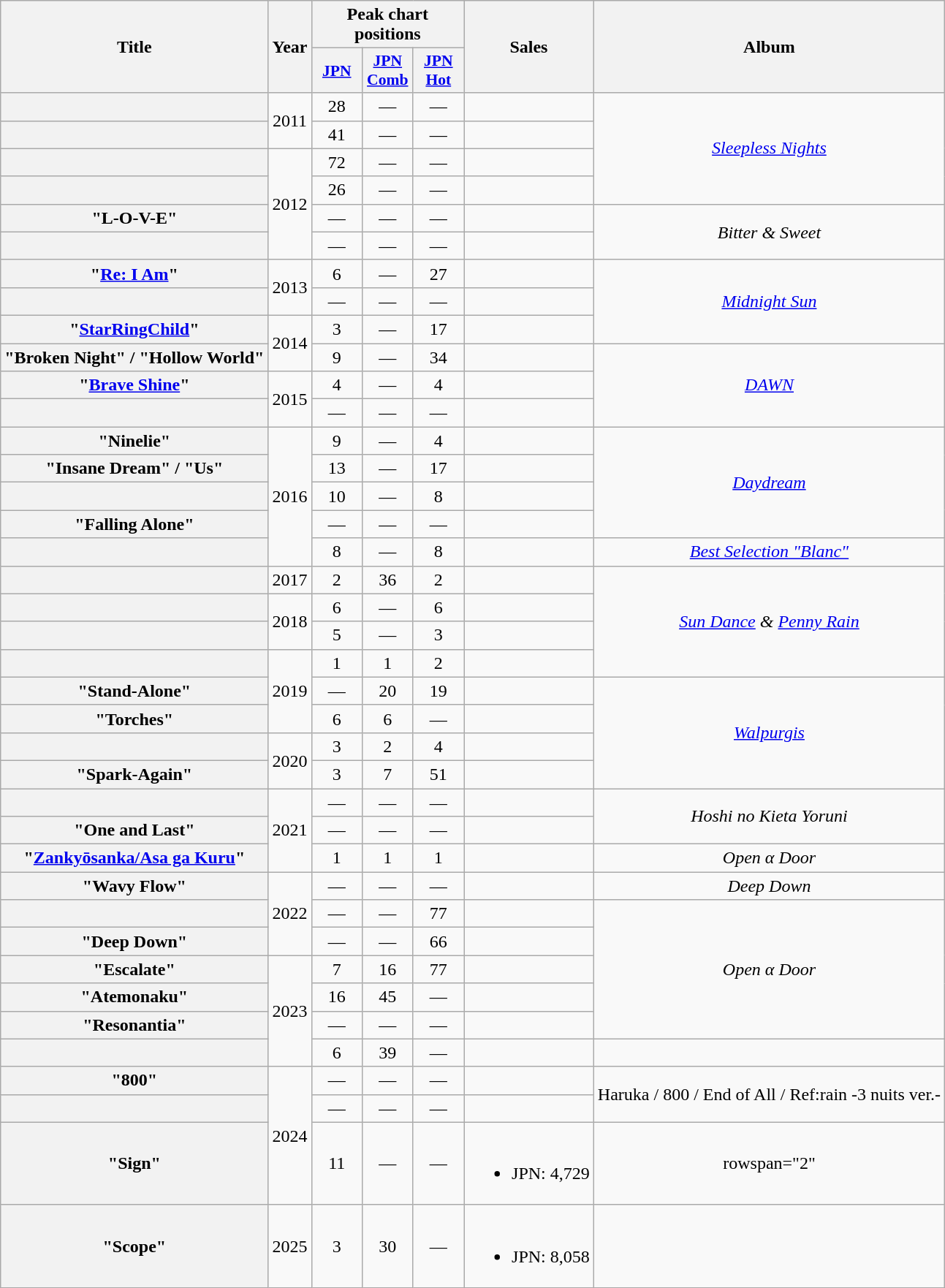<table class="wikitable plainrowheaders" style="text-align:center">
<tr>
<th scope="col" rowspan="2">Title</th>
<th scope="col" rowspan="2">Year</th>
<th scope="col" colspan="3">Peak chart positions</th>
<th scope="col" rowspan="2">Sales</th>
<th rowspan="2" scope="col">Album</th>
</tr>
<tr>
<th scope="col" style="font-size:90%; width:2.75em"><a href='#'>JPN</a><br></th>
<th scope="col" style="font-size:90%; width:2.75em"><a href='#'>JPN<br>Comb</a><br></th>
<th scope="col" style="font-size:90%; width:2.75em"><a href='#'>JPN<br>Hot</a><br></th>
</tr>
<tr>
<th scope="row"></th>
<td rowspan="2">2011</td>
<td>28</td>
<td>—</td>
<td>—</td>
<td></td>
<td rowspan="4"><em><a href='#'>Sleepless Nights</a></em></td>
</tr>
<tr>
<th scope="row"></th>
<td>41</td>
<td>—</td>
<td>—</td>
<td></td>
</tr>
<tr>
<th scope="row"></th>
<td rowspan="4">2012</td>
<td>72</td>
<td>—</td>
<td>—</td>
<td></td>
</tr>
<tr>
<th scope="row"></th>
<td>26</td>
<td>—</td>
<td>—</td>
<td></td>
</tr>
<tr>
<th scope="row">"L-O-V-E"</th>
<td>—</td>
<td>—</td>
<td>—</td>
<td></td>
<td rowspan="2"><em>Bitter & Sweet</em></td>
</tr>
<tr>
<th scope="row"></th>
<td>—</td>
<td>—</td>
<td>—</td>
<td></td>
</tr>
<tr>
<th scope="row">"<a href='#'>Re: I Am</a>"</th>
<td rowspan="2">2013</td>
<td>6</td>
<td>—</td>
<td>27</td>
<td></td>
<td rowspan="3"><em><a href='#'>Midnight Sun</a></em></td>
</tr>
<tr>
<th scope="row"></th>
<td>—</td>
<td>—</td>
<td>—</td>
<td></td>
</tr>
<tr>
<th scope="row">"<a href='#'>StarRingChild</a>"</th>
<td rowspan="2">2014</td>
<td>3</td>
<td>—</td>
<td>17</td>
<td></td>
</tr>
<tr>
<th scope="row">"Broken Night" / "Hollow World"</th>
<td>9</td>
<td>—</td>
<td>34</td>
<td></td>
<td rowspan="3"><em><a href='#'>DAWN</a></em></td>
</tr>
<tr>
<th scope="row">"<a href='#'>Brave Shine</a>"</th>
<td rowspan="2">2015</td>
<td>4</td>
<td>—</td>
<td>4</td>
<td></td>
</tr>
<tr>
<th scope="row"></th>
<td>—</td>
<td>—</td>
<td>—</td>
<td></td>
</tr>
<tr>
<th scope="row">"Ninelie"</th>
<td rowspan="5">2016</td>
<td>9</td>
<td>—</td>
<td>4</td>
<td></td>
<td rowspan="4"><em><a href='#'>Daydream</a></em></td>
</tr>
<tr>
<th scope="row">"Insane Dream" / "Us"</th>
<td>13</td>
<td>—</td>
<td>17</td>
<td></td>
</tr>
<tr>
<th scope="row"></th>
<td>10</td>
<td>—</td>
<td>8</td>
<td></td>
</tr>
<tr>
<th scope="row">"Falling Alone"</th>
<td>—</td>
<td>—</td>
<td>—</td>
<td></td>
</tr>
<tr>
<th scope="row"></th>
<td>8</td>
<td>—</td>
<td>8</td>
<td></td>
<td align="center"><a href='#'><em>Best Selection "Blanc"</em></a></td>
</tr>
<tr>
<th scope="row"></th>
<td>2017</td>
<td>2</td>
<td>36</td>
<td>2</td>
<td></td>
<td rowspan="4"><em><a href='#'>Sun Dance</a> & <a href='#'>Penny Rain</a></em></td>
</tr>
<tr>
<th scope="row"></th>
<td rowspan="2">2018</td>
<td>6</td>
<td>—</td>
<td>6</td>
<td></td>
</tr>
<tr>
<th scope="row"></th>
<td>5</td>
<td>—</td>
<td>3</td>
<td></td>
</tr>
<tr>
<th scope="row"></th>
<td rowspan="3">2019</td>
<td>1</td>
<td>1</td>
<td>2</td>
<td></td>
</tr>
<tr>
<th scope="row">"Stand-Alone"</th>
<td>—</td>
<td>20</td>
<td>19</td>
<td></td>
<td rowspan="4"><em><a href='#'>Walpurgis</a></em></td>
</tr>
<tr>
<th scope="row">"Torches"</th>
<td>6</td>
<td>6</td>
<td>—</td>
<td></td>
</tr>
<tr>
<th scope="row"></th>
<td rowspan="2">2020</td>
<td>3</td>
<td>2</td>
<td>4</td>
<td></td>
</tr>
<tr>
<th scope="row">"Spark-Again"</th>
<td>3</td>
<td>7</td>
<td>51</td>
<td></td>
</tr>
<tr>
<th scope="row"></th>
<td rowspan="3">2021</td>
<td>—</td>
<td>—</td>
<td>—</td>
<td></td>
<td rowspan="2"><em>Hoshi no Kieta Yoruni</em></td>
</tr>
<tr>
<th scope="row">"One and Last"</th>
<td>—</td>
<td>—</td>
<td>—</td>
<td></td>
</tr>
<tr>
<th scope="row">"<a href='#'>Zankyōsanka/Asa ga Kuru</a>"</th>
<td>1</td>
<td>1</td>
<td>1</td>
<td></td>
<td align="center"><em>Open α Door</em></td>
</tr>
<tr>
<th scope="row">"Wavy Flow"</th>
<td rowspan="3">2022</td>
<td>—</td>
<td>—</td>
<td>—</td>
<td></td>
<td><em>Deep Down</em></td>
</tr>
<tr>
<th scope="row"></th>
<td>—</td>
<td>—</td>
<td>77</td>
<td></td>
<td rowspan="5"><em>Open α Door</em></td>
</tr>
<tr>
<th scope="row">"Deep Down"</th>
<td>—</td>
<td>—</td>
<td>66</td>
<td></td>
</tr>
<tr>
<th scope="row">"Escalate"</th>
<td rowspan="4">2023</td>
<td>7</td>
<td>16</td>
<td>77</td>
<td></td>
</tr>
<tr>
<th scope="row">"Atemonaku"</th>
<td>16</td>
<td>45</td>
<td>—</td>
<td></td>
</tr>
<tr>
<th scope="row">"Resonantia"</th>
<td>—</td>
<td>—</td>
<td>—</td>
<td></td>
</tr>
<tr>
<th scope="row"></th>
<td>6</td>
<td>39</td>
<td>—</td>
<td></td>
<td></td>
</tr>
<tr>
<th scope="row">"800"</th>
<td rowspan="3">2024</td>
<td>—</td>
<td>—</td>
<td>—</td>
<td></td>
<td rowspan="2" align="center">Haruka / 800 / End of All / Ref:rain -3 nuits ver.-</td>
</tr>
<tr>
<th scope="row"></th>
<td>—</td>
<td>—</td>
<td>—</td>
<td></td>
</tr>
<tr>
<th scope="row">"Sign"</th>
<td>11</td>
<td>—</td>
<td>—</td>
<td><br><ul><li>JPN: 4,729 </li></ul></td>
<td>rowspan="2" </td>
</tr>
<tr>
<th scope="row">"Scope"</th>
<td>2025</td>
<td>3</td>
<td>30</td>
<td>—</td>
<td><br><ul><li>JPN: 8,058 </li></ul></td>
</tr>
</table>
